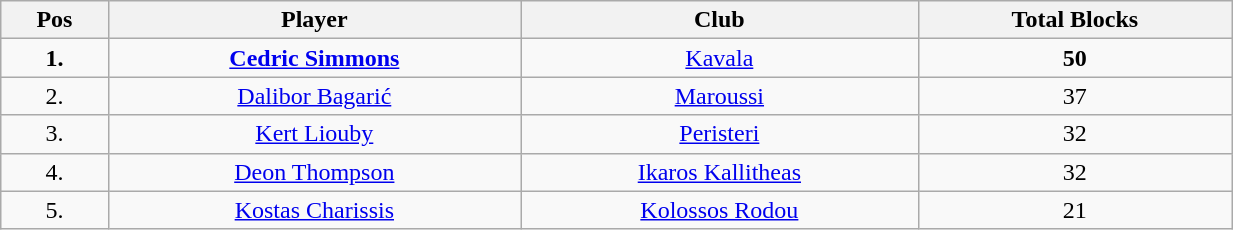<table class="wikitable" style="text-align: center;" width="65%">
<tr>
<th>Pos</th>
<th>Player</th>
<th>Club</th>
<th>Total Blocks</th>
</tr>
<tr>
<td align="center"><strong>1.</strong></td>
<td> <strong><a href='#'>Cedric Simmons</a></strong></td>
<td><a href='#'>Kavala</a></td>
<td align="center"><strong>50</strong></td>
</tr>
<tr>
<td align="center">2.</td>
<td> <a href='#'>Dalibor Bagarić</a></td>
<td><a href='#'>Maroussi</a></td>
<td align="center">37</td>
</tr>
<tr>
<td align="center">3.</td>
<td> <a href='#'>Kert Liouby</a></td>
<td><a href='#'>Peristeri</a></td>
<td align="center">32</td>
</tr>
<tr>
<td align="center">4.</td>
<td> <a href='#'>Deon Thompson</a></td>
<td><a href='#'>Ikaros Kallitheas</a></td>
<td align="center">32</td>
</tr>
<tr>
<td align="center">5.</td>
<td> <a href='#'>Kostas Charissis</a></td>
<td><a href='#'>Kolossos Rodou</a></td>
<td align="center">21</td>
</tr>
</table>
